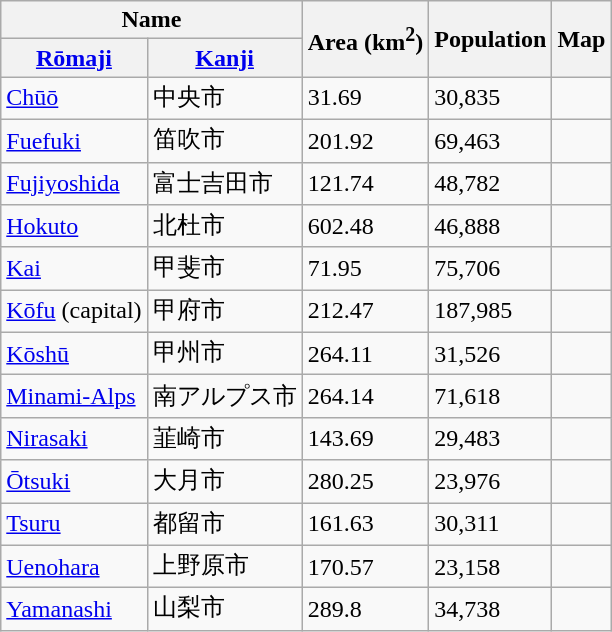<table class="wikitable sortable">
<tr>
<th colspan="2">Name</th>
<th rowspan="2">Area (km<sup>2</sup>)</th>
<th rowspan="2">Population</th>
<th rowspan="2">Map</th>
</tr>
<tr>
<th><a href='#'>Rōmaji</a></th>
<th><a href='#'>Kanji</a></th>
</tr>
<tr>
<td> <a href='#'>Chūō</a></td>
<td>中央市</td>
<td>31.69</td>
<td>30,835</td>
<td></td>
</tr>
<tr>
<td> <a href='#'>Fuefuki</a></td>
<td>笛吹市</td>
<td>201.92</td>
<td>69,463</td>
<td></td>
</tr>
<tr>
<td> <a href='#'>Fujiyoshida</a></td>
<td>富士吉田市</td>
<td>121.74</td>
<td>48,782</td>
<td></td>
</tr>
<tr>
<td> <a href='#'>Hokuto</a></td>
<td>北杜市</td>
<td>602.48</td>
<td>46,888</td>
<td></td>
</tr>
<tr>
<td> <a href='#'>Kai</a></td>
<td>甲斐市</td>
<td>71.95</td>
<td>75,706</td>
<td></td>
</tr>
<tr>
<td> <a href='#'>Kōfu</a> (capital)</td>
<td>甲府市</td>
<td>212.47</td>
<td>187,985</td>
<td></td>
</tr>
<tr>
<td> <a href='#'>Kōshū</a></td>
<td>甲州市</td>
<td>264.11</td>
<td>31,526</td>
<td></td>
</tr>
<tr>
<td> <a href='#'>Minami-Alps</a></td>
<td>南アルプス市</td>
<td>264.14</td>
<td>71,618</td>
<td></td>
</tr>
<tr>
<td> <a href='#'>Nirasaki</a></td>
<td>韮崎市</td>
<td>143.69</td>
<td>29,483</td>
<td></td>
</tr>
<tr>
<td> <a href='#'>Ōtsuki</a></td>
<td>大月市</td>
<td>280.25</td>
<td>23,976</td>
<td></td>
</tr>
<tr>
<td> <a href='#'>Tsuru</a></td>
<td>都留市</td>
<td>161.63</td>
<td>30,311</td>
<td></td>
</tr>
<tr>
<td> <a href='#'>Uenohara</a></td>
<td>上野原市</td>
<td>170.57</td>
<td>23,158</td>
<td></td>
</tr>
<tr>
<td> <a href='#'>Yamanashi</a></td>
<td>山梨市</td>
<td>289.8</td>
<td>34,738</td>
<td></td>
</tr>
</table>
